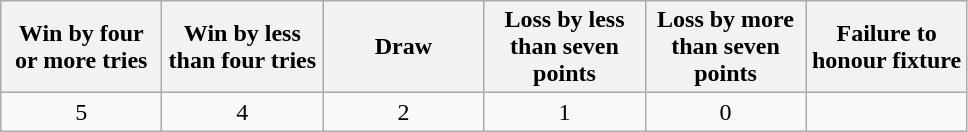<table class="wikitable" style="text-align: center">
<tr>
<th width="100pt">Win by four or more tries</th>
<th width="100pt">Win by less than four tries</th>
<th width="100pt">Draw</th>
<th width="100pt">Loss by less than seven points</th>
<th width="100pt">Loss by more than seven points</th>
<th width="100pt">Failure to honour fixture</th>
</tr>
<tr>
<td>5</td>
<td>4</td>
<td>2</td>
<td>1</td>
<td>0</td>
<td></td>
</tr>
</table>
